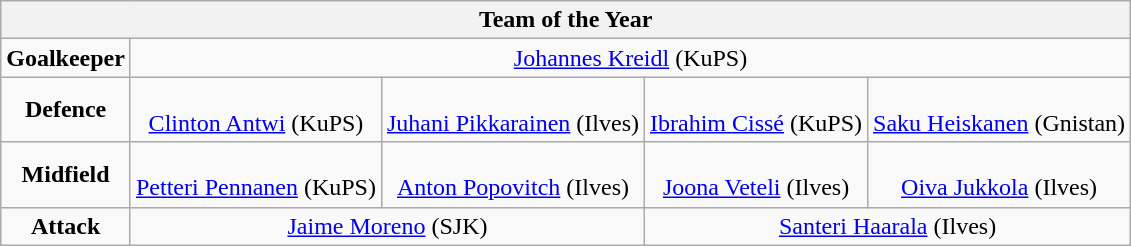<table class="wikitable" style="text-align:center">
<tr>
<th colspan="13">Team of the Year</th>
</tr>
<tr>
<td><strong>Goalkeeper</strong></td>
<td colspan="4"> <a href='#'>Johannes Kreidl</a> (KuPS)</td>
</tr>
<tr>
<td><strong>Defence</strong></td>
<td lowspan="1"><br><a href='#'>Clinton Antwi</a> (KuPS)</td>
<td lowspan="1"><br><a href='#'>Juhani Pikkarainen</a> (Ilves)</td>
<td><br><a href='#'>Ibrahim Cissé</a> (KuPS)</td>
<td><br><a href='#'>Saku Heiskanen</a> (Gnistan)</td>
</tr>
<tr>
<td><strong>Midfield</strong></td>
<td><br><a href='#'>Petteri Pennanen</a> (KuPS)</td>
<td lowspan="1"><br>
<a href='#'>Anton Popovitch</a> (Ilves)</td>
<td lowspan="1"><br><a href='#'>Joona Veteli</a> (Ilves)</td>
<td lowspan="1"><br><a href='#'>Oiva Jukkola</a> (Ilves)</td>
</tr>
<tr>
<td><strong>Attack</strong></td>
<td colspan="2.5"> <a href='#'>Jaime Moreno</a> (SJK)</td>
<td colspan="2.5"> <a href='#'>Santeri Haarala</a> (Ilves)</td>
</tr>
</table>
